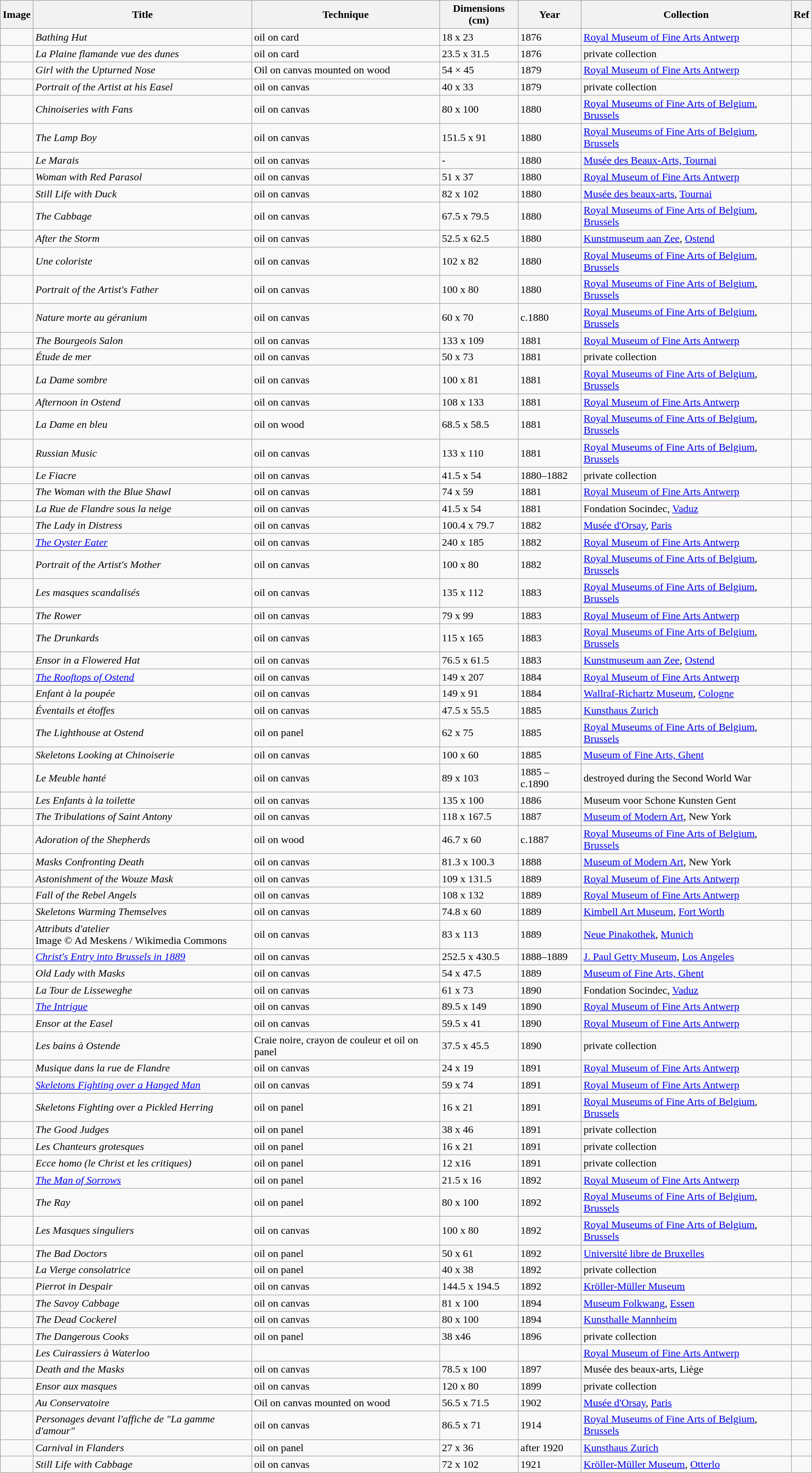<table class="sortable wikitable" style="margin-left:0.5em; text-align:left">
<tr>
<th>Image</th>
<th>Title</th>
<th>Technique</th>
<th>Dimensions (cm)</th>
<th>Year</th>
<th>Collection</th>
<th>Ref</th>
</tr>
<tr>
<td></td>
<td><em>Bathing Hut</em></td>
<td>oil on card</td>
<td>18 x 23</td>
<td>1876</td>
<td><a href='#'>Royal Museum of Fine Arts Antwerp</a></td>
<td></td>
</tr>
<tr>
<td></td>
<td><em>La Plaine flamande vue des dunes</em></td>
<td>oil on card</td>
<td>23.5 x 31.5</td>
<td>1876</td>
<td>private collection</td>
<td></td>
</tr>
<tr>
<td></td>
<td><em>Girl with the Upturned Nose</em></td>
<td>Oil on canvas mounted on wood</td>
<td>54 × 45</td>
<td>1879</td>
<td><a href='#'>Royal Museum of Fine Arts Antwerp</a></td>
<td></td>
</tr>
<tr>
<td></td>
<td><em>Portrait of the Artist at his Easel</em></td>
<td>oil on canvas</td>
<td>40 x 33</td>
<td>1879</td>
<td>private collection</td>
<td></td>
</tr>
<tr>
<td></td>
<td><em>Chinoiseries with Fans</em></td>
<td>oil on canvas</td>
<td>80 x 100</td>
<td>1880</td>
<td><a href='#'>Royal Museums of Fine Arts of Belgium</a>, <a href='#'>Brussels</a></td>
<td></td>
</tr>
<tr>
<td></td>
<td><em>The Lamp Boy</em></td>
<td>oil on canvas</td>
<td>151.5 x 91</td>
<td>1880</td>
<td><a href='#'>Royal Museums of Fine Arts of Belgium</a>, <a href='#'>Brussels</a></td>
<td></td>
</tr>
<tr>
<td></td>
<td><em>Le Marais</em></td>
<td>oil on canvas</td>
<td>-</td>
<td>1880</td>
<td><a href='#'>Musée des Beaux-Arts, Tournai</a></td>
<td></td>
</tr>
<tr>
<td></td>
<td><em>Woman with Red Parasol</em></td>
<td>oil on canvas</td>
<td>51 x 37</td>
<td>1880</td>
<td><a href='#'>Royal Museum of Fine Arts Antwerp</a></td>
<td></td>
</tr>
<tr>
<td></td>
<td><em>Still Life with Duck</em></td>
<td>oil on canvas</td>
<td>82 x 102</td>
<td>1880</td>
<td><a href='#'>Musée des beaux-arts</a>, <a href='#'>Tournai</a></td>
<td></td>
</tr>
<tr>
<td></td>
<td><em>The Cabbage</em></td>
<td>oil on canvas</td>
<td>67.5 x 79.5</td>
<td>1880</td>
<td><a href='#'>Royal Museums of Fine Arts of Belgium</a>, <a href='#'>Brussels</a></td>
<td></td>
</tr>
<tr>
<td></td>
<td><em>After the Storm</em></td>
<td>oil on canvas</td>
<td>52.5 x 62.5</td>
<td>1880</td>
<td><a href='#'>Kunstmuseum aan Zee</a>, <a href='#'>Ostend</a></td>
<td></td>
</tr>
<tr>
<td></td>
<td><em>Une coloriste</em></td>
<td>oil on canvas</td>
<td>102 x 82</td>
<td>1880</td>
<td><a href='#'>Royal Museums of Fine Arts of Belgium</a>, <a href='#'>Brussels</a></td>
<td></td>
</tr>
<tr>
<td></td>
<td><em>Portrait of the Artist's Father</em></td>
<td>oil on canvas</td>
<td>100 x 80</td>
<td>1880</td>
<td><a href='#'>Royal Museums of Fine Arts of Belgium</a>, <a href='#'>Brussels</a></td>
<td></td>
</tr>
<tr>
<td></td>
<td><em>Nature morte au géranium</em></td>
<td>oil on canvas</td>
<td>60 x 70</td>
<td>c.1880</td>
<td><a href='#'>Royal Museums of Fine Arts of Belgium</a>, <a href='#'>Brussels</a></td>
<td></td>
</tr>
<tr>
<td></td>
<td><em>The Bourgeois Salon</em></td>
<td>oil on canvas</td>
<td>133 x 109</td>
<td>1881</td>
<td><a href='#'>Royal Museum of Fine Arts Antwerp</a></td>
<td></td>
</tr>
<tr>
<td></td>
<td><em>Étude de mer</em></td>
<td>oil on canvas</td>
<td>50 x 73</td>
<td>1881</td>
<td>private collection</td>
<td></td>
</tr>
<tr>
<td></td>
<td><em>La Dame sombre</em></td>
<td>oil on canvas</td>
<td>100 x 81</td>
<td>1881</td>
<td><a href='#'>Royal Museums of Fine Arts of Belgium</a>, <a href='#'>Brussels</a></td>
<td></td>
</tr>
<tr>
<td></td>
<td><em>Afternoon in Ostend</em></td>
<td>oil on canvas</td>
<td>108 x 133</td>
<td>1881</td>
<td><a href='#'>Royal Museum of Fine Arts Antwerp</a></td>
<td></td>
</tr>
<tr>
<td></td>
<td><em>La Dame en bleu</em></td>
<td>oil on wood</td>
<td>68.5 x 58.5</td>
<td>1881</td>
<td><a href='#'>Royal Museums of Fine Arts of Belgium</a>, <a href='#'>Brussels</a></td>
<td></td>
</tr>
<tr>
<td></td>
<td><em>Russian Music</em></td>
<td>oil on canvas</td>
<td>133 x 110</td>
<td>1881</td>
<td><a href='#'>Royal Museums of Fine Arts of Belgium</a>, <a href='#'>Brussels</a></td>
<td></td>
</tr>
<tr>
<td></td>
<td><em>Le Fiacre</em></td>
<td>oil on canvas</td>
<td>41.5 x 54</td>
<td>1880–1882</td>
<td>private collection</td>
<td></td>
</tr>
<tr>
<td></td>
<td><em>The Woman with the Blue Shawl</em></td>
<td>oil on canvas</td>
<td>74 x 59</td>
<td>1881</td>
<td><a href='#'>Royal Museum of Fine Arts Antwerp</a></td>
<td></td>
</tr>
<tr>
<td></td>
<td><em>La Rue de Flandre sous la neige</em></td>
<td>oil on canvas</td>
<td>41.5 x 54</td>
<td>1881</td>
<td>Fondation Socindec, <a href='#'>Vaduz</a></td>
<td></td>
</tr>
<tr>
<td></td>
<td><em>The Lady in Distress</em></td>
<td>oil on canvas</td>
<td>100.4 x 79.7</td>
<td>1882</td>
<td><a href='#'>Musée d'Orsay</a>, <a href='#'>Paris</a></td>
<td></td>
</tr>
<tr>
<td></td>
<td><em><a href='#'>The Oyster Eater</a></em></td>
<td>oil on canvas</td>
<td>240 x 185</td>
<td>1882</td>
<td><a href='#'>Royal Museum of Fine Arts Antwerp</a></td>
<td></td>
</tr>
<tr>
<td></td>
<td><em>Portrait of the Artist's Mother</em></td>
<td>oil on canvas</td>
<td>100 x 80</td>
<td>1882</td>
<td><a href='#'>Royal Museums of Fine Arts of Belgium</a>, <a href='#'>Brussels</a></td>
<td></td>
</tr>
<tr>
<td></td>
<td><em>Les masques scandalisés</em></td>
<td>oil on canvas</td>
<td>135 x 112</td>
<td>1883</td>
<td><a href='#'>Royal Museums of Fine Arts of Belgium</a>, <a href='#'>Brussels</a></td>
<td></td>
</tr>
<tr>
<td></td>
<td><em>The Rower</em></td>
<td>oil on canvas</td>
<td>79 x 99</td>
<td>1883</td>
<td><a href='#'>Royal Museum of Fine Arts Antwerp</a></td>
<td></td>
</tr>
<tr>
<td></td>
<td><em>The Drunkards</em></td>
<td>oil on canvas</td>
<td>115 x 165</td>
<td>1883</td>
<td><a href='#'>Royal Museums of Fine Arts of Belgium</a>, <a href='#'>Brussels</a></td>
<td></td>
</tr>
<tr>
<td></td>
<td><em>Ensor in a Flowered Hat</em></td>
<td>oil on canvas</td>
<td>76.5 x 61.5</td>
<td>1883</td>
<td><a href='#'>Kunstmuseum aan Zee</a>, <a href='#'>Ostend</a></td>
<td></td>
</tr>
<tr>
<td></td>
<td><em><a href='#'>The Rooftops of Ostend</a></em></td>
<td>oil on canvas</td>
<td>149 x 207</td>
<td>1884</td>
<td><a href='#'>Royal Museum of Fine Arts Antwerp</a></td>
<td></td>
</tr>
<tr>
<td></td>
<td><em>Enfant à la poupée</em></td>
<td>oil on canvas</td>
<td>149 x  91</td>
<td>1884</td>
<td><a href='#'>Wallraf-Richartz Museum</a>, <a href='#'>Cologne</a></td>
<td></td>
</tr>
<tr>
<td></td>
<td><em>Éventails et étoffes</em></td>
<td>oil on canvas</td>
<td>47.5 x 55.5</td>
<td>1885</td>
<td><a href='#'>Kunsthaus Zurich</a></td>
<td></td>
</tr>
<tr>
<td></td>
<td><em>The Lighthouse at Ostend</em></td>
<td>oil on panel</td>
<td>62 x 75</td>
<td>1885</td>
<td><a href='#'>Royal Museums of Fine Arts of Belgium</a>, <a href='#'>Brussels</a></td>
<td></td>
</tr>
<tr>
<td></td>
<td><em>Skeletons Looking at Chinoiserie</em></td>
<td>oil on canvas</td>
<td>100 x 60</td>
<td>1885</td>
<td><a href='#'>Museum of Fine Arts, Ghent</a></td>
<td></td>
</tr>
<tr>
<td></td>
<td><em>Le Meuble hanté</em></td>
<td>oil on canvas</td>
<td>89 x 103</td>
<td>1885 – c.1890</td>
<td>destroyed during the Second World War</td>
<td></td>
</tr>
<tr>
<td></td>
<td><em>Les Enfants à la toilette</em></td>
<td>oil on canvas</td>
<td>135 x 100</td>
<td>1886</td>
<td>Museum voor Schone Kunsten Gent</td>
<td></td>
</tr>
<tr>
<td></td>
<td><em>The Tribulations of Saint Antony</em></td>
<td>oil on canvas</td>
<td>118 x 167.5</td>
<td>1887</td>
<td><a href='#'>Museum of Modern Art</a>, New York</td>
<td></td>
</tr>
<tr>
<td></td>
<td><em>Adoration of the Shepherds</em></td>
<td>oil on wood</td>
<td>46.7 x 60</td>
<td>c.1887</td>
<td><a href='#'>Royal Museums of Fine Arts of Belgium</a>, <a href='#'>Brussels</a></td>
<td></td>
</tr>
<tr>
<td></td>
<td><em>Masks Confronting Death</em></td>
<td>oil on canvas</td>
<td>81.3 x 100.3</td>
<td>1888</td>
<td><a href='#'>Museum of Modern Art</a>, New York</td>
<td></td>
</tr>
<tr>
<td></td>
<td><em>Astonishment of the Wouze Mask</em></td>
<td>oil on canvas</td>
<td>109 x 131.5</td>
<td>1889</td>
<td><a href='#'>Royal Museum of Fine Arts Antwerp</a></td>
<td></td>
</tr>
<tr>
<td></td>
<td><em>Fall of the Rebel Angels</em></td>
<td>oil on canvas</td>
<td>108 x 132</td>
<td>1889</td>
<td><a href='#'>Royal Museum of Fine Arts Antwerp</a></td>
<td></td>
</tr>
<tr>
<td></td>
<td><em>Skeletons Warming Themselves</em></td>
<td>oil on canvas</td>
<td>74.8 x 60</td>
<td>1889</td>
<td><a href='#'>Kimbell Art Museum</a>, <a href='#'>Fort Worth</a></td>
<td></td>
</tr>
<tr>
<td></td>
<td><em>Attributs d'atelier</em> <br>Image © Ad Meskens / Wikimedia Commons</td>
<td>oil on canvas</td>
<td>83 x 113</td>
<td>1889</td>
<td><a href='#'>Neue Pinakothek</a>, <a href='#'>Munich</a></td>
<td></td>
</tr>
<tr>
<td></td>
<td><em><a href='#'>Christ's Entry into Brussels in 1889</a></em></td>
<td>oil on canvas</td>
<td>252.5 x 430.5</td>
<td>1888–1889</td>
<td><a href='#'>J. Paul Getty Museum</a>, <a href='#'>Los Angeles</a></td>
<td></td>
</tr>
<tr>
<td></td>
<td><em>Old Lady with Masks</em></td>
<td>oil on canvas</td>
<td>54 x 47.5</td>
<td>1889</td>
<td><a href='#'>Museum of Fine Arts, Ghent</a></td>
<td></td>
</tr>
<tr>
<td></td>
<td><em>La Tour de Lisseweghe</em></td>
<td>oil on canvas</td>
<td>61 x 73</td>
<td>1890</td>
<td>Fondation Socindec, <a href='#'>Vaduz</a></td>
<td></td>
</tr>
<tr>
<td></td>
<td><em><a href='#'>The Intrigue</a></em></td>
<td>oil on canvas</td>
<td>89.5 x 149</td>
<td>1890</td>
<td><a href='#'>Royal Museum of Fine Arts Antwerp</a></td>
<td></td>
</tr>
<tr>
<td></td>
<td><em>Ensor at the Easel</em></td>
<td>oil on canvas</td>
<td>59.5 x 41</td>
<td>1890</td>
<td><a href='#'>Royal Museum of Fine Arts Antwerp</a></td>
<td></td>
</tr>
<tr>
<td></td>
<td><em>Les bains à Ostende</em></td>
<td>Craie noire, crayon de couleur et oil on panel</td>
<td>37.5 x 45.5</td>
<td>1890</td>
<td>private collection</td>
<td></td>
</tr>
<tr>
<td></td>
<td><em>Musique dans la rue de Flandre</em></td>
<td>oil on canvas</td>
<td>24 x 19</td>
<td>1891</td>
<td><a href='#'>Royal Museum of Fine Arts Antwerp</a></td>
<td></td>
</tr>
<tr>
<td></td>
<td><em><a href='#'>Skeletons Fighting over a Hanged Man</a></em></td>
<td>oil on canvas</td>
<td>59 x 74</td>
<td>1891</td>
<td><a href='#'>Royal Museum of Fine Arts Antwerp</a></td>
<td></td>
</tr>
<tr>
<td></td>
<td><em>Skeletons Fighting over a Pickled Herring</em></td>
<td>oil on panel</td>
<td>16 x 21</td>
<td>1891</td>
<td><a href='#'>Royal Museums of Fine Arts of Belgium</a>, <a href='#'>Brussels</a></td>
<td></td>
</tr>
<tr>
<td></td>
<td><em>The Good Judges</em></td>
<td>oil on panel</td>
<td>38 x 46</td>
<td>1891</td>
<td>private collection</td>
<td></td>
</tr>
<tr>
<td></td>
<td><em>Les Chanteurs grotesques</em></td>
<td>oil on panel</td>
<td>16 x 21</td>
<td>1891</td>
<td>private collection</td>
<td></td>
</tr>
<tr>
<td></td>
<td><em>Ecce homo (le Christ et les critiques)</em></td>
<td>oil on panel</td>
<td>12 x16</td>
<td>1891</td>
<td>private collection</td>
<td></td>
</tr>
<tr>
<td></td>
<td><em><a href='#'>The Man of Sorrows</a></em></td>
<td>oil on panel</td>
<td>21.5 x 16</td>
<td>1892</td>
<td><a href='#'>Royal Museum of Fine Arts Antwerp</a></td>
</tr>
<tr>
<td></td>
<td><em>The Ray</em></td>
<td>oil on panel</td>
<td>80 x 100</td>
<td>1892</td>
<td><a href='#'>Royal Museums of Fine Arts of Belgium</a>, <a href='#'>Brussels</a></td>
<td></td>
</tr>
<tr>
<td></td>
<td><em>Les Masques singuliers</em></td>
<td>oil on canvas</td>
<td>100 x 80</td>
<td>1892</td>
<td><a href='#'>Royal Museums of Fine Arts of Belgium</a>, <a href='#'>Brussels</a></td>
<td></td>
</tr>
<tr>
<td></td>
<td><em>The Bad Doctors</em></td>
<td>oil on panel</td>
<td>50 x 61</td>
<td>1892</td>
<td><a href='#'>Université libre de Bruxelles</a></td>
<td></td>
</tr>
<tr>
<td></td>
<td><em>La Vierge consolatrice</em></td>
<td>oil on panel</td>
<td>40 x 38</td>
<td>1892</td>
<td>private collection</td>
<td></td>
</tr>
<tr>
<td></td>
<td><em>Pierrot in Despair</em></td>
<td>oil on canvas</td>
<td>144.5 x 194.5</td>
<td>1892</td>
<td><a href='#'>Kröller-Müller Museum</a></td>
<td></td>
</tr>
<tr>
<td></td>
<td><em>The Savoy Cabbage</em></td>
<td>oil on canvas</td>
<td>81 x 100</td>
<td>1894</td>
<td><a href='#'>Museum Folkwang</a>, <a href='#'>Essen</a></td>
<td></td>
</tr>
<tr>
<td></td>
<td><em>The Dead Cockerel</em></td>
<td>oil on canvas</td>
<td>80 x 100</td>
<td>1894</td>
<td><a href='#'>Kunsthalle Mannheim</a></td>
<td></td>
</tr>
<tr>
<td></td>
<td><em>The Dangerous Cooks</em></td>
<td>oil on panel</td>
<td>38 x46</td>
<td>1896</td>
<td>private collection</td>
<td></td>
</tr>
<tr>
<td></td>
<td><em>Les Cuirassiers à Waterloo</em></td>
<td></td>
<td></td>
<td></td>
<td><a href='#'>Royal Museum of Fine Arts Antwerp</a></td>
<td></td>
</tr>
<tr>
<td></td>
<td><em>Death and the Masks</em></td>
<td>oil on canvas</td>
<td>78.5 x 100</td>
<td>1897</td>
<td>Musée des beaux-arts, Liège</td>
<td></td>
</tr>
<tr>
<td></td>
<td><em>Ensor aux masques</em></td>
<td>oil on canvas</td>
<td>120 x  80</td>
<td>1899</td>
<td>private collection</td>
<td></td>
</tr>
<tr>
<td></td>
<td><em>Au Conservatoire</em></td>
<td>Oil on canvas mounted on wood</td>
<td>56.5 x 71.5</td>
<td>1902</td>
<td><a href='#'>Musée d'Orsay</a>, <a href='#'>Paris</a></td>
<td></td>
</tr>
<tr>
<td></td>
<td><em>Personages devant l'affiche de "La gamme d'amour"</em></td>
<td>oil on canvas</td>
<td>86.5 x 71</td>
<td>1914</td>
<td><a href='#'>Royal Museums of Fine Arts of Belgium</a>, <a href='#'>Brussels</a></td>
<td></td>
</tr>
<tr>
<td></td>
<td><em>Carnival in Flanders</em></td>
<td>oil on panel</td>
<td>27 x 36</td>
<td>after 1920</td>
<td><a href='#'>Kunsthaus Zurich</a></td>
<td></td>
</tr>
<tr>
<td></td>
<td><em>Still Life with Cabbage</em></td>
<td>oil on canvas</td>
<td>72 x 102</td>
<td>1921</td>
<td><a href='#'>Kröller-Müller Museum</a>, <a href='#'>Otterlo</a></td>
<td></td>
</tr>
</table>
